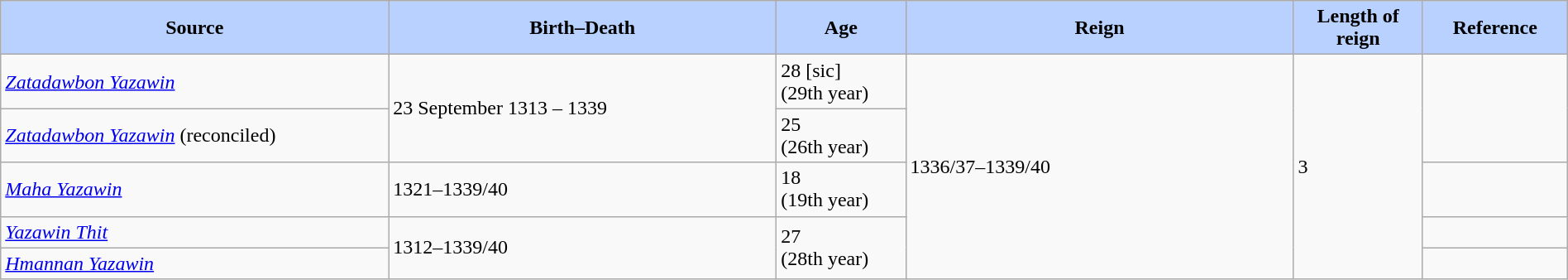<table width=100% class="wikitable">
<tr>
<th style="background-color:#B9D1FF" width=15%>Source</th>
<th style="background-color:#B9D1FF" width=15%>Birth–Death</th>
<th style="background-color:#B9D1FF" width=5%>Age</th>
<th style="background-color:#B9D1FF" width=15%>Reign</th>
<th style="background-color:#B9D1FF" width=5%>Length of reign</th>
<th style="background-color:#B9D1FF" width=5%>Reference</th>
</tr>
<tr>
<td><em><a href='#'>Zatadawbon Yazawin</a></em></td>
<td rowspan="2">23 September 1313 – 1339</td>
<td>28 [sic] <br> (29th year)</td>
<td rowspan="5">1336/37–1339/40</td>
<td rowspan="5">3</td>
<td rowspan="2"></td>
</tr>
<tr>
<td><em><a href='#'>Zatadawbon Yazawin</a></em> (reconciled)</td>
<td>25 <br> (26th year)</td>
</tr>
<tr>
<td><em><a href='#'>Maha Yazawin</a></em></td>
<td> 1321–1339/40</td>
<td>18 <br> (19th year)</td>
<td></td>
</tr>
<tr>
<td><em><a href='#'>Yazawin Thit</a></em></td>
<td rowspan="2"> 1312–1339/40</td>
<td rowspan="2">27 <br> (28th year)</td>
<td></td>
</tr>
<tr>
<td><em><a href='#'>Hmannan Yazawin</a></em></td>
<td></td>
</tr>
</table>
